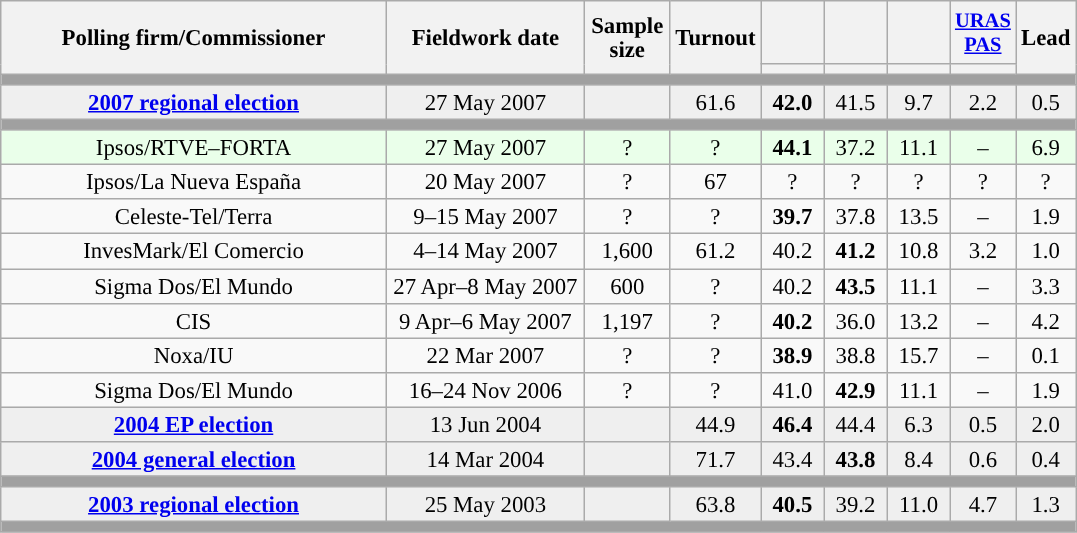<table class="wikitable collapsible collapsed" style="text-align:center; font-size:95%; line-height:16px;">
<tr style="height:42px;">
<th style="width:250px;" rowspan="2">Polling firm/Commissioner</th>
<th style="width:125px;" rowspan="2">Fieldwork date</th>
<th style="width:50px;" rowspan="2">Sample size</th>
<th style="width:45px;" rowspan="2">Turnout</th>
<th style="width:35px;"></th>
<th style="width:35px;"></th>
<th style="width:35px;"></th>
<th style="width:35px; font-size:90%;"><a href='#'>URAS</a><br><a href='#'>PAS</a></th>
<th style="width:30px;" rowspan="2">Lead</th>
</tr>
<tr>
<th style="color:inherit;background:"></th>
<th style="color:inherit;background:"></th>
<th style="color:inherit;background:"></th>
<th style="color:inherit;background:"></th>
</tr>
<tr>
<td colspan="9" style="background:#A0A0A0"></td>
</tr>
<tr style="background:#EFEFEF;">
<td><strong><a href='#'>2007 regional election</a></strong></td>
<td>27 May 2007</td>
<td></td>
<td>61.6</td>
<td><strong>42.0</strong><br></td>
<td>41.5<br></td>
<td>9.7<br></td>
<td>2.2<br></td>
<td style="background:">0.5</td>
</tr>
<tr>
<td colspan="9" style="background:#A0A0A0"></td>
</tr>
<tr style="background:#EAFFEA;">
<td>Ipsos/RTVE–FORTA</td>
<td>27 May 2007</td>
<td>?</td>
<td>?</td>
<td><strong>44.1</strong><br></td>
<td>37.2<br></td>
<td>11.1<br></td>
<td>–</td>
<td style="background:">6.9</td>
</tr>
<tr>
<td>Ipsos/La Nueva España</td>
<td>20 May 2007</td>
<td>?</td>
<td>67</td>
<td>?<br></td>
<td>?<br></td>
<td>?<br></td>
<td>?<br></td>
<td style="background:">?</td>
</tr>
<tr>
<td>Celeste-Tel/Terra</td>
<td>9–15 May 2007</td>
<td>?</td>
<td>?</td>
<td><strong>39.7</strong><br></td>
<td>37.8<br></td>
<td>13.5<br></td>
<td>–</td>
<td style="background:">1.9</td>
</tr>
<tr>
<td>InvesMark/El Comercio</td>
<td>4–14 May 2007</td>
<td>1,600</td>
<td>61.2</td>
<td>40.2<br></td>
<td><strong>41.2</strong><br></td>
<td>10.8<br></td>
<td>3.2<br></td>
<td style="background:">1.0</td>
</tr>
<tr>
<td>Sigma Dos/El Mundo</td>
<td>27 Apr–8 May 2007</td>
<td>600</td>
<td>?</td>
<td>40.2<br></td>
<td><strong>43.5</strong><br></td>
<td>11.1<br></td>
<td>–</td>
<td style="background:">3.3</td>
</tr>
<tr>
<td>CIS</td>
<td>9 Apr–6 May 2007</td>
<td>1,197</td>
<td>?</td>
<td><strong>40.2</strong><br></td>
<td>36.0<br></td>
<td>13.2<br></td>
<td>–</td>
<td style="background:">4.2</td>
</tr>
<tr>
<td>Noxa/IU</td>
<td>22 Mar 2007</td>
<td>?</td>
<td>?</td>
<td><strong>38.9</strong><br></td>
<td>38.8<br></td>
<td>15.7<br></td>
<td>–</td>
<td style="background:">0.1</td>
</tr>
<tr>
<td>Sigma Dos/El Mundo</td>
<td>16–24 Nov 2006</td>
<td>?</td>
<td>?</td>
<td>41.0<br></td>
<td><strong>42.9</strong><br></td>
<td>11.1<br></td>
<td>–</td>
<td style="background:">1.9</td>
</tr>
<tr style="background:#EFEFEF;">
<td><strong><a href='#'>2004 EP election</a></strong></td>
<td>13 Jun 2004</td>
<td></td>
<td>44.9</td>
<td><strong>46.4</strong></td>
<td>44.4</td>
<td>6.3</td>
<td>0.5</td>
<td style="background:">2.0</td>
</tr>
<tr style="background:#EFEFEF;">
<td><strong><a href='#'>2004 general election</a></strong></td>
<td>14 Mar 2004</td>
<td></td>
<td>71.7</td>
<td>43.4</td>
<td><strong>43.8</strong></td>
<td>8.4</td>
<td>0.6</td>
<td style="background:">0.4</td>
</tr>
<tr>
<td colspan="9" style="background:#A0A0A0"></td>
</tr>
<tr style="background:#EFEFEF;">
<td><strong><a href='#'>2003 regional election</a></strong></td>
<td>25 May 2003</td>
<td></td>
<td>63.8</td>
<td><strong>40.5</strong><br></td>
<td>39.2<br></td>
<td>11.0<br></td>
<td>4.7<br></td>
<td style="background:">1.3</td>
</tr>
<tr>
<td colspan="9" style="background:#A0A0A0"></td>
</tr>
</table>
